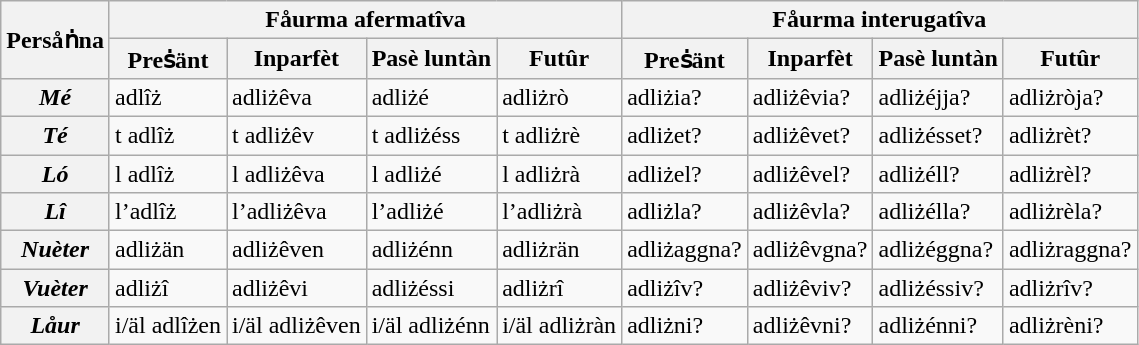<table class="wikitable">
<tr>
<th rowspan="2">Persåṅna</th>
<th colspan="4">Fåurma afermatîva</th>
<th colspan="4">Fåurma interugatîva</th>
</tr>
<tr>
<th>Preṡänt</th>
<th>Inparfèt</th>
<th>Pasè luntàn</th>
<th>Futûr</th>
<th>Preṡänt</th>
<th>Inparfèt</th>
<th>Pasè luntàn</th>
<th>Futûr</th>
</tr>
<tr>
<th><em>Mé</em></th>
<td>adlîż</td>
<td>adliżêva</td>
<td>adliżé</td>
<td>adliżrò</td>
<td>adliżia?</td>
<td>adliżêvia?</td>
<td>adliżéjja?</td>
<td>adliżròja?</td>
</tr>
<tr>
<th><em>Té</em></th>
<td>t adlîż</td>
<td>t adliżêv</td>
<td>t adliżéss</td>
<td>t adliżrè</td>
<td>adliżet?</td>
<td>adliżêvet?</td>
<td>adliżésset?</td>
<td>adliżrèt?</td>
</tr>
<tr>
<th><em>Ló</em></th>
<td>l adlîż</td>
<td>l adliżêva</td>
<td>l adliżé</td>
<td>l adliżrà</td>
<td>adliżel?</td>
<td>adliżêvel?</td>
<td>adliżéll?</td>
<td>adliżrèl?</td>
</tr>
<tr>
<th><em>Lî</em></th>
<td>l’adlîż</td>
<td>l’adliżêva</td>
<td>l’adliżé</td>
<td>l’adliżrà</td>
<td>adliżla?</td>
<td>adliżêvla?</td>
<td>adliżélla?</td>
<td>adliżrèla?</td>
</tr>
<tr>
<th><em>Nuèter</em></th>
<td>adliżän</td>
<td>adliżêven</td>
<td>adliżénn</td>
<td>adliżrän</td>
<td>adliżaggna?</td>
<td>adliżêvgna?</td>
<td>adliżéggna?</td>
<td>adliżraggna?</td>
</tr>
<tr>
<th><em>Vuèter</em></th>
<td>adliżî</td>
<td>adliżêvi</td>
<td>adliżéssi</td>
<td>adliżrî</td>
<td>adliżîv?</td>
<td>adliżêviv?</td>
<td>adliżéssiv?</td>
<td>adliżrîv?</td>
</tr>
<tr>
<th rowspan="2"><em>Låur</em></th>
<td>i/äl adlîżen</td>
<td>i/äl adliżêven</td>
<td>i/äl adliżénn</td>
<td>i/äl adliżràn</td>
<td>adliżni?</td>
<td>adliżêvni?</td>
<td>adliżénni?</td>
<td>adliżrèni?</td>
</tr>
</table>
